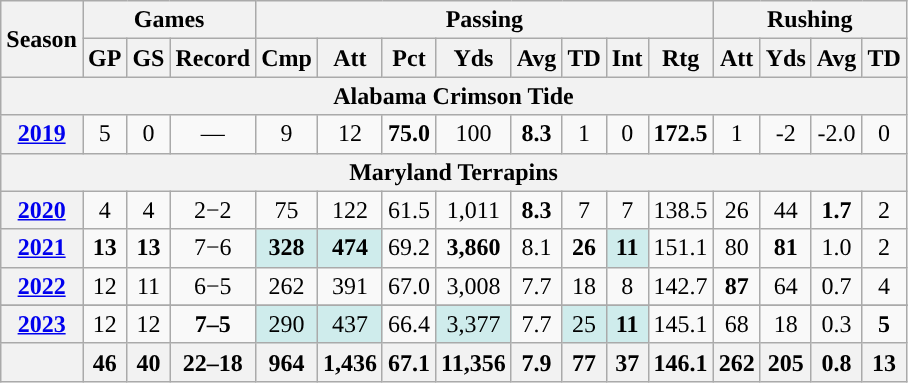<table class="wikitable" style="text-align:center;">
<tr>
<th rowspan="2">Season</th>
<th colspan="3">Games</th>
<th colspan="8">Passing</th>
<th colspan="5">Rushing</th>
</tr>
<tr>
<th>GP</th>
<th>GS</th>
<th>Record</th>
<th>Cmp</th>
<th>Att</th>
<th>Pct</th>
<th>Yds</th>
<th>Avg</th>
<th>TD</th>
<th>Int</th>
<th>Rtg</th>
<th>Att</th>
<th>Yds</th>
<th>Avg</th>
<th>TD</th>
</tr>
<tr>
<th colspan="16">Alabama Crimson Tide</th>
</tr>
<tr>
<th><a href='#'>2019</a></th>
<td>5</td>
<td>0</td>
<td>—</td>
<td>9</td>
<td>12</td>
<td><strong>75.0</strong></td>
<td>100</td>
<td><strong>8.3</strong></td>
<td>1</td>
<td>0</td>
<td><strong>172.5</strong></td>
<td>1</td>
<td>-2</td>
<td>-2.0</td>
<td>0</td>
</tr>
<tr>
<th colspan="16">Maryland Terrapins</th>
</tr>
<tr>
<th><a href='#'>2020</a></th>
<td>4</td>
<td>4</td>
<td>2−2</td>
<td>75</td>
<td>122</td>
<td>61.5</td>
<td>1,011</td>
<td><strong>8.3</strong></td>
<td>7</td>
<td>7</td>
<td>138.5</td>
<td>26</td>
<td>44</td>
<td><strong>1.7</strong></td>
<td>2</td>
</tr>
<tr>
<th><a href='#'>2021</a></th>
<td><strong>13</strong></td>
<td><strong>13</strong></td>
<td>7−6</td>
<td style="background:#cfecec;"><strong>328</strong></td>
<td style="background:#cfecec;"><strong>474</strong></td>
<td>69.2</td>
<td><strong>3,860</strong></td>
<td>8.1</td>
<td><strong>26</strong></td>
<td style="background:#cfecec;"><strong>11</strong></td>
<td>151.1</td>
<td>80</td>
<td><strong>81</strong></td>
<td>1.0</td>
<td>2</td>
</tr>
<tr>
<th><a href='#'>2022</a></th>
<td>12</td>
<td>11</td>
<td>6−5</td>
<td>262</td>
<td>391</td>
<td>67.0</td>
<td>3,008</td>
<td>7.7</td>
<td>18</td>
<td>8</td>
<td>142.7</td>
<td><strong>87</strong></td>
<td>64</td>
<td>0.7</td>
<td>4</td>
</tr>
<tr>
</tr>
<tr>
<th><a href='#'>2023</a></th>
<td>12</td>
<td>12</td>
<td><strong>7–5</strong></td>
<td style="background:#cfecec;">290</td>
<td style="background:#cfecec;">437</td>
<td>66.4</td>
<td style="background:#cfecec;">3,377</td>
<td>7.7</td>
<td style="background:#cfecec;">25</td>
<td style="background:#cfecec;"><strong>11</strong></td>
<td>145.1</td>
<td>68</td>
<td>18</td>
<td>0.3</td>
<td><strong>5</strong></td>
</tr>
<tr>
<th></th>
<th>46</th>
<th>40</th>
<th>22–18</th>
<th>964</th>
<th>1,436</th>
<th>67.1</th>
<th>11,356</th>
<th>7.9</th>
<th>77</th>
<th>37</th>
<th>146.1</th>
<th>262</th>
<th>205</th>
<th>0.8</th>
<th>13</th>
</tr>
</table>
